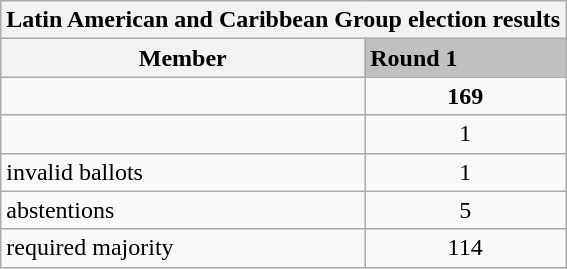<table class="wikitable collapsible">
<tr>
<th colspan="2">Latin American and Caribbean Group election results</th>
</tr>
<tr>
<th>Member</th>
<td style="background:silver;"><strong>Round 1</strong></td>
</tr>
<tr>
<td></td>
<td style="text-align:center;"><strong>169</strong></td>
</tr>
<tr>
<td></td>
<td style="text-align:center;">1</td>
</tr>
<tr>
<td>invalid ballots</td>
<td style="text-align:center;">1</td>
</tr>
<tr>
<td>abstentions</td>
<td style="text-align:center;">5</td>
</tr>
<tr>
<td>required majority</td>
<td style="text-align:center;">114</td>
</tr>
</table>
